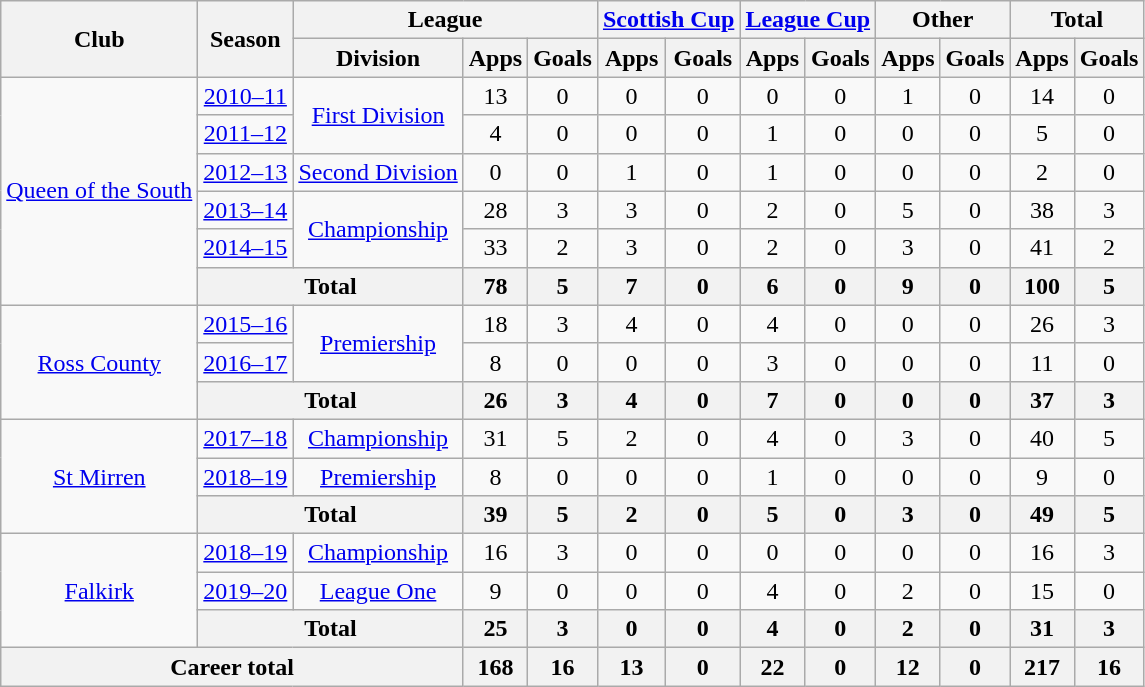<table class="wikitable" style="text-align:center">
<tr>
<th rowspan="2">Club</th>
<th rowspan="2">Season</th>
<th colspan="3">League</th>
<th colspan="2"><a href='#'>Scottish Cup</a></th>
<th colspan="2"><a href='#'>League Cup</a></th>
<th colspan="2">Other</th>
<th colspan="2">Total</th>
</tr>
<tr>
<th>Division</th>
<th>Apps</th>
<th>Goals</th>
<th>Apps</th>
<th>Goals</th>
<th>Apps</th>
<th>Goals</th>
<th>Apps</th>
<th>Goals</th>
<th>Apps</th>
<th>Goals</th>
</tr>
<tr>
<td rowspan="6"><a href='#'>Queen of the South</a></td>
<td><a href='#'>2010–11</a></td>
<td rowspan="2"><a href='#'>First Division</a></td>
<td>13</td>
<td>0</td>
<td>0</td>
<td>0</td>
<td>0</td>
<td>0</td>
<td>1</td>
<td>0</td>
<td>14</td>
<td>0</td>
</tr>
<tr>
<td><a href='#'>2011–12</a></td>
<td>4</td>
<td>0</td>
<td>0</td>
<td>0</td>
<td>1</td>
<td>0</td>
<td>0</td>
<td>0</td>
<td>5</td>
<td>0</td>
</tr>
<tr>
<td><a href='#'>2012–13</a></td>
<td><a href='#'>Second Division</a></td>
<td>0</td>
<td>0</td>
<td>1</td>
<td>0</td>
<td>1</td>
<td>0</td>
<td>0</td>
<td>0</td>
<td>2</td>
<td>0</td>
</tr>
<tr>
<td><a href='#'>2013–14</a></td>
<td rowspan="2"><a href='#'>Championship</a></td>
<td>28</td>
<td>3</td>
<td>3</td>
<td>0</td>
<td>2</td>
<td>0</td>
<td>5</td>
<td>0</td>
<td>38</td>
<td>3</td>
</tr>
<tr>
<td><a href='#'>2014–15</a></td>
<td>33</td>
<td>2</td>
<td>3</td>
<td>0</td>
<td>2</td>
<td>0</td>
<td>3</td>
<td>0</td>
<td>41</td>
<td>2</td>
</tr>
<tr>
<th colspan="2">Total</th>
<th>78</th>
<th>5</th>
<th>7</th>
<th>0</th>
<th>6</th>
<th>0</th>
<th>9</th>
<th>0</th>
<th>100</th>
<th>5</th>
</tr>
<tr>
<td rowspan="3"><a href='#'>Ross County</a></td>
<td><a href='#'>2015–16</a></td>
<td rowspan="2"><a href='#'>Premiership</a></td>
<td>18</td>
<td>3</td>
<td>4</td>
<td>0</td>
<td>4</td>
<td>0</td>
<td>0</td>
<td>0</td>
<td>26</td>
<td>3</td>
</tr>
<tr>
<td><a href='#'>2016–17</a></td>
<td>8</td>
<td>0</td>
<td>0</td>
<td>0</td>
<td>3</td>
<td>0</td>
<td>0</td>
<td>0</td>
<td>11</td>
<td>0</td>
</tr>
<tr>
<th colspan="2">Total</th>
<th>26</th>
<th>3</th>
<th>4</th>
<th>0</th>
<th>7</th>
<th>0</th>
<th>0</th>
<th>0</th>
<th>37</th>
<th>3</th>
</tr>
<tr>
<td rowspan="3"><a href='#'>St Mirren</a></td>
<td><a href='#'>2017–18</a></td>
<td><a href='#'>Championship</a></td>
<td>31</td>
<td>5</td>
<td>2</td>
<td>0</td>
<td>4</td>
<td>0</td>
<td>3</td>
<td>0</td>
<td>40</td>
<td>5</td>
</tr>
<tr>
<td><a href='#'>2018–19</a></td>
<td><a href='#'>Premiership</a></td>
<td>8</td>
<td>0</td>
<td>0</td>
<td>0</td>
<td>1</td>
<td>0</td>
<td>0</td>
<td>0</td>
<td>9</td>
<td>0</td>
</tr>
<tr>
<th colspan="2">Total</th>
<th>39</th>
<th>5</th>
<th>2</th>
<th>0</th>
<th>5</th>
<th>0</th>
<th>3</th>
<th>0</th>
<th>49</th>
<th>5</th>
</tr>
<tr>
<td rowspan="3"><a href='#'>Falkirk</a></td>
<td><a href='#'>2018–19</a></td>
<td><a href='#'>Championship</a></td>
<td>16</td>
<td>3</td>
<td>0</td>
<td>0</td>
<td>0</td>
<td>0</td>
<td>0</td>
<td>0</td>
<td>16</td>
<td>3</td>
</tr>
<tr>
<td><a href='#'>2019–20</a></td>
<td><a href='#'>League One</a></td>
<td>9</td>
<td>0</td>
<td>0</td>
<td>0</td>
<td>4</td>
<td>0</td>
<td>2</td>
<td>0</td>
<td>15</td>
<td>0</td>
</tr>
<tr>
<th colspan="2">Total</th>
<th>25</th>
<th>3</th>
<th>0</th>
<th>0</th>
<th>4</th>
<th>0</th>
<th>2</th>
<th>0</th>
<th>31</th>
<th>3</th>
</tr>
<tr>
<th colspan="3">Career total</th>
<th>168</th>
<th>16</th>
<th>13</th>
<th>0</th>
<th>22<br></th>
<th>0</th>
<th>12</th>
<th>0</th>
<th>217</th>
<th>16</th>
</tr>
</table>
